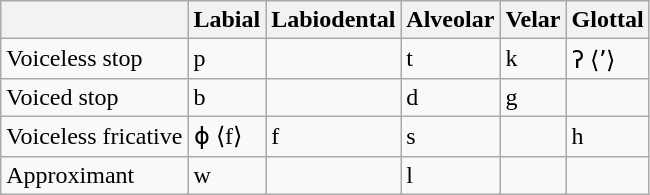<table class="wikitable">
<tr>
<th></th>
<th>Labial</th>
<th>Labiodental</th>
<th>Alveolar</th>
<th>Velar</th>
<th>Glottal</th>
</tr>
<tr>
<td>Voiceless stop</td>
<td>p</td>
<td></td>
<td>t</td>
<td>k</td>
<td>ʔ ⟨ʼ⟩</td>
</tr>
<tr>
<td>Voiced stop</td>
<td>b</td>
<td></td>
<td>d</td>
<td>g</td>
<td></td>
</tr>
<tr>
<td>Voiceless fricative</td>
<td>ɸ ⟨f⟩</td>
<td>f</td>
<td>s</td>
<td></td>
<td>h</td>
</tr>
<tr>
<td>Approximant</td>
<td>w</td>
<td></td>
<td>l</td>
<td></td>
<td></td>
</tr>
</table>
